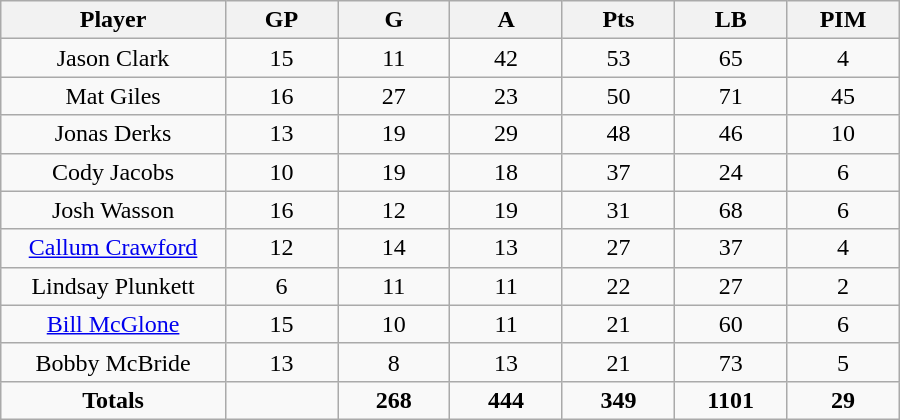<table class="wikitable sortable">
<tr align=center>
<th width="20%">Player</th>
<th width="10%">GP</th>
<th width="10%">G</th>
<th width="10%">A</th>
<th width="10%">Pts</th>
<th width="10%">LB</th>
<th width="10%">PIM</th>
</tr>
<tr align=center>
<td>Jason Clark</td>
<td>15</td>
<td>11</td>
<td>42</td>
<td>53</td>
<td>65</td>
<td>4</td>
</tr>
<tr align=center>
<td>Mat Giles</td>
<td>16</td>
<td>27</td>
<td>23</td>
<td>50</td>
<td>71</td>
<td>45</td>
</tr>
<tr align=center>
<td>Jonas Derks</td>
<td>13</td>
<td>19</td>
<td>29</td>
<td>48</td>
<td>46</td>
<td>10</td>
</tr>
<tr align=center>
<td>Cody Jacobs</td>
<td>10</td>
<td>19</td>
<td>18</td>
<td>37</td>
<td>24</td>
<td>6</td>
</tr>
<tr align=center>
<td>Josh Wasson</td>
<td>16</td>
<td>12</td>
<td>19</td>
<td>31</td>
<td>68</td>
<td>6</td>
</tr>
<tr align=center>
<td><a href='#'>Callum Crawford</a></td>
<td>12</td>
<td>14</td>
<td>13</td>
<td>27</td>
<td>37</td>
<td>4</td>
</tr>
<tr align=center>
<td>Lindsay Plunkett</td>
<td>6</td>
<td>11</td>
<td>11</td>
<td>22</td>
<td>27</td>
<td>2</td>
</tr>
<tr align=center>
<td><a href='#'>Bill McGlone</a></td>
<td>15</td>
<td>10</td>
<td>11</td>
<td>21</td>
<td>60</td>
<td>6</td>
</tr>
<tr align=center>
<td>Bobby McBride</td>
<td>13</td>
<td>8</td>
<td>13</td>
<td>21</td>
<td>73</td>
<td>5</td>
</tr>
<tr align=center>
<td><strong>Totals</strong></td>
<td></td>
<td><strong>268</strong></td>
<td><strong>444</strong></td>
<td><strong>349</strong></td>
<td><strong>1101</strong></td>
<td><strong>29</strong></td>
</tr>
</table>
